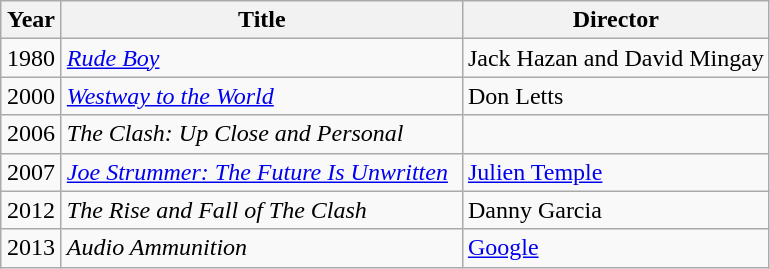<table class="wikitable sortable">
<tr>
<th style="width:33px">Year</th>
<th style="width:260px">Title</th>
<th>Director</th>
</tr>
<tr>
<td style="text-align:center">1980</td>
<td><em><a href='#'>Rude Boy</a></em></td>
<td>Jack Hazan and David Mingay</td>
</tr>
<tr>
<td style="text-align:center">2000</td>
<td><em><a href='#'>Westway to the World</a></em></td>
<td>Don Letts</td>
</tr>
<tr>
<td style="text-align:center">2006</td>
<td><em>The Clash: Up Close and Personal</em></td>
<td></td>
</tr>
<tr>
<td style="text-align:center">2007</td>
<td><em><a href='#'>Joe Strummer: The Future Is Unwritten</a></em></td>
<td><a href='#'>Julien Temple</a></td>
</tr>
<tr>
<td style="text-align:center">2012</td>
<td><em>The Rise and Fall of The Clash</em></td>
<td>Danny Garcia</td>
</tr>
<tr>
<td style="text-align:center">2013</td>
<td><em>Audio Ammunition</em></td>
<td><a href='#'>Google</a></td>
</tr>
</table>
